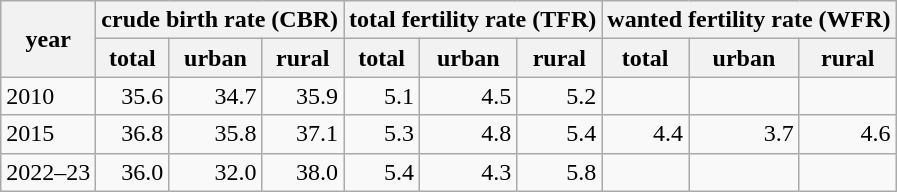<table class="wikitable sortable static-row-numbers static-row-header-text">
<tr>
<th rowspan=2>year</th>
<th colspan=3>crude birth rate (CBR)</th>
<th colspan=3>total fertility rate (TFR)</th>
<th colspan=3>wanted fertility rate (WFR)</th>
</tr>
<tr>
<th>total</th>
<th>urban</th>
<th>rural</th>
<th>total</th>
<th>urban</th>
<th>rural</th>
<th>total</th>
<th>urban</th>
<th>rural</th>
</tr>
<tr>
<td>2010</td>
<td style="text-align:right;">35.6</td>
<td style="text-align:right;">34.7</td>
<td style="text-align:right;">35.9</td>
<td style="text-align:right;">5.1</td>
<td style="text-align:right;">4.5</td>
<td style="text-align:right;">5.2</td>
<td style="text-align:right;"></td>
<td style="text-align:right;"></td>
<td style="text-align:right;"></td>
</tr>
<tr>
<td>2015</td>
<td style="text-align:right;">36.8 </td>
<td style="text-align:right;">35.8 </td>
<td style="text-align:right;">37.1 </td>
<td style="text-align:right;">5.3 </td>
<td style="text-align:right;">4.8 </td>
<td style="text-align:right;">5.4 </td>
<td style="text-align:right;">4.4 </td>
<td style="text-align:right;">3.7 </td>
<td style="text-align:right;">4.6 </td>
</tr>
<tr>
<td>2022–23</td>
<td style="text-align:right;">36.0 </td>
<td style="text-align:right;">32.0 </td>
<td style="text-align:right;">38.0 </td>
<td style="text-align:right;">5.4 </td>
<td style="text-align:right;">4.3 </td>
<td style="text-align:right;">5.8 </td>
<td style="text-align:right;"></td>
<td style="text-align:right;"></td>
<td style="text-align:right;"></td>
</tr>
</table>
